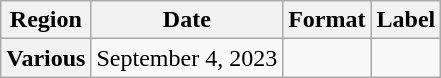<table class="wikitable plainrowheaders">
<tr>
<th>Region</th>
<th>Date</th>
<th>Format</th>
<th>Label</th>
</tr>
<tr>
<th scope="row">Various</th>
<td>September 4, 2023</td>
<td></td>
<td></td>
</tr>
</table>
